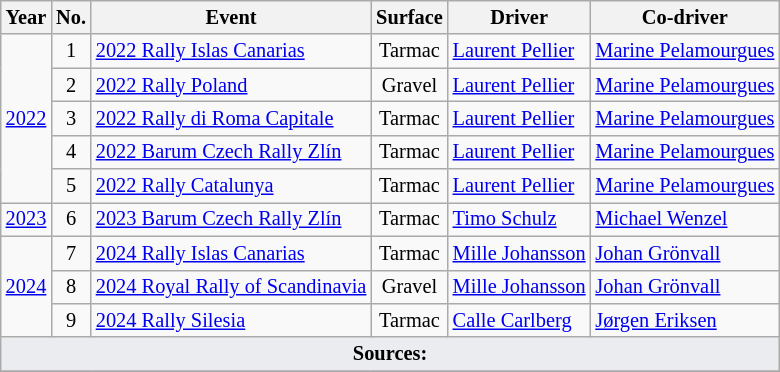<table class="wikitable" style="font-size: 85%; ">
<tr>
<th>Year</th>
<th>No.</th>
<th>Event</th>
<th>Surface</th>
<th>Driver</th>
<th>Co-driver</th>
</tr>
<tr>
<td align="center" rowspan="5"><a href='#'>2022</a></td>
<td align="center">1</td>
<td> <a href='#'>2022 Rally Islas Canarias</a></td>
<td align="center">Tarmac</td>
<td> <a href='#'>Laurent Pellier</a></td>
<td> <a href='#'>Marine Pelamourgues</a></td>
</tr>
<tr>
<td align="center">2</td>
<td> <a href='#'>2022 Rally Poland</a></td>
<td align="center">Gravel</td>
<td> <a href='#'>Laurent Pellier</a></td>
<td> <a href='#'>Marine Pelamourgues</a></td>
</tr>
<tr>
<td align="center">3</td>
<td> <a href='#'>2022 Rally di Roma Capitale</a></td>
<td align="center">Tarmac</td>
<td> <a href='#'>Laurent Pellier</a></td>
<td> <a href='#'>Marine Pelamourgues</a></td>
</tr>
<tr>
<td align="center">4</td>
<td> <a href='#'>2022 Barum Czech Rally Zlín</a></td>
<td align="center">Tarmac</td>
<td> <a href='#'>Laurent Pellier</a></td>
<td> <a href='#'>Marine Pelamourgues</a></td>
</tr>
<tr>
<td align="center">5</td>
<td> <a href='#'>2022 Rally Catalunya</a></td>
<td align="center">Tarmac</td>
<td> <a href='#'>Laurent Pellier</a></td>
<td> <a href='#'>Marine Pelamourgues</a></td>
</tr>
<tr>
<td align="center" rowspan="1"><a href='#'>2023</a></td>
<td align="center">6</td>
<td> <a href='#'>2023 Barum Czech Rally Zlín</a></td>
<td align="center">Tarmac</td>
<td> <a href='#'>Timo Schulz</a></td>
<td> <a href='#'>Michael Wenzel</a></td>
</tr>
<tr>
<td align="center" rowspan="3"><a href='#'>2024</a></td>
<td align="center">7</td>
<td> <a href='#'>2024 Rally Islas Canarias</a></td>
<td align="center">Tarmac</td>
<td> <a href='#'>Mille Johansson</a></td>
<td> <a href='#'>Johan Grönvall</a></td>
</tr>
<tr>
<td align="center">8</td>
<td> <a href='#'>2024 Royal Rally of Scandinavia</a></td>
<td align="center">Gravel</td>
<td> <a href='#'>Mille Johansson</a></td>
<td> <a href='#'>Johan Grönvall</a></td>
</tr>
<tr>
<td align="center">9</td>
<td> <a href='#'>2024 Rally Silesia</a></td>
<td align="center">Tarmac</td>
<td> <a href='#'>Calle Carlberg</a></td>
<td> <a href='#'>Jørgen Eriksen</a></td>
</tr>
<tr>
<td colspan="6" style="background-color:#EAECF0;text-align:center"><strong>Sources:</strong></td>
</tr>
<tr>
</tr>
</table>
